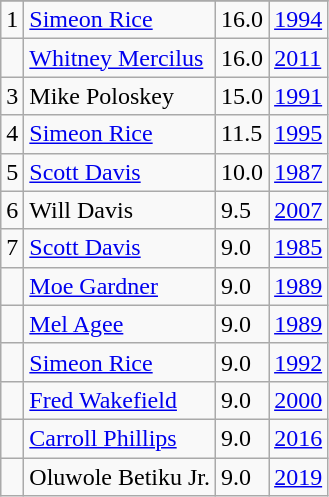<table class="wikitable">
<tr>
</tr>
<tr>
<td>1</td>
<td><a href='#'>Simeon Rice</a></td>
<td>16.0</td>
<td><a href='#'>1994</a></td>
</tr>
<tr>
<td></td>
<td><a href='#'>Whitney Mercilus</a></td>
<td>16.0</td>
<td><a href='#'>2011</a></td>
</tr>
<tr>
<td>3</td>
<td>Mike Poloskey</td>
<td>15.0</td>
<td><a href='#'>1991</a></td>
</tr>
<tr>
<td>4</td>
<td><a href='#'>Simeon Rice</a></td>
<td>11.5</td>
<td><a href='#'>1995</a></td>
</tr>
<tr>
<td>5</td>
<td><a href='#'>Scott Davis</a></td>
<td>10.0</td>
<td><a href='#'>1987</a></td>
</tr>
<tr>
<td>6</td>
<td>Will Davis</td>
<td>9.5</td>
<td><a href='#'>2007</a></td>
</tr>
<tr>
<td>7</td>
<td><a href='#'>Scott Davis</a></td>
<td>9.0</td>
<td><a href='#'>1985</a></td>
</tr>
<tr>
<td></td>
<td><a href='#'>Moe Gardner</a></td>
<td>9.0</td>
<td><a href='#'>1989</a></td>
</tr>
<tr>
<td></td>
<td><a href='#'>Mel Agee</a></td>
<td>9.0</td>
<td><a href='#'>1989</a></td>
</tr>
<tr>
<td></td>
<td><a href='#'>Simeon Rice</a></td>
<td>9.0</td>
<td><a href='#'>1992</a></td>
</tr>
<tr>
<td></td>
<td><a href='#'>Fred Wakefield</a></td>
<td>9.0</td>
<td><a href='#'>2000</a></td>
</tr>
<tr>
<td></td>
<td><a href='#'>Carroll Phillips</a></td>
<td>9.0</td>
<td><a href='#'>2016</a></td>
</tr>
<tr>
<td></td>
<td>Oluwole Betiku Jr.</td>
<td>9.0</td>
<td><a href='#'>2019</a></td>
</tr>
</table>
